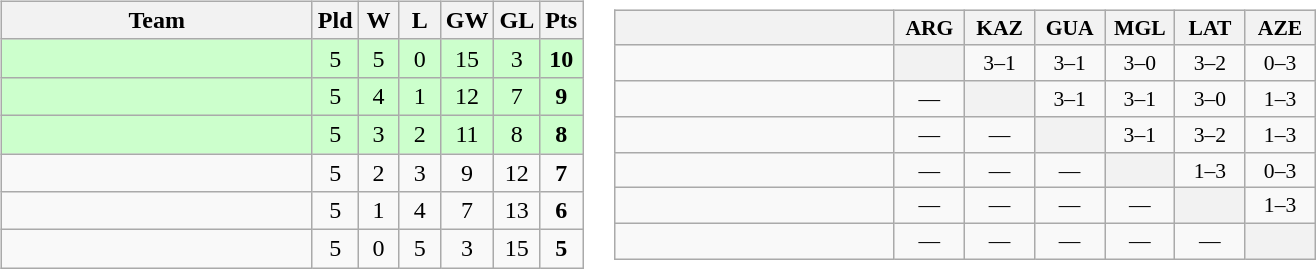<table>
<tr>
<td><br><table class="wikitable" style="text-align:center">
<tr>
<th width=200>Team</th>
<th width=20>Pld</th>
<th width=20>W</th>
<th width=20>L</th>
<th width=20>GW</th>
<th width=20>GL</th>
<th width=20>Pts</th>
</tr>
<tr bgcolor=ccffcc>
<td style="text-align:left;"></td>
<td>5</td>
<td>5</td>
<td>0</td>
<td>15</td>
<td>3</td>
<td><strong>10</strong></td>
</tr>
<tr bgcolor=ccffcc>
<td style="text-align:left;"></td>
<td>5</td>
<td>4</td>
<td>1</td>
<td>12</td>
<td>7</td>
<td><strong>9</strong></td>
</tr>
<tr bgcolor=ccffcc>
<td style="text-align:left;"></td>
<td>5</td>
<td>3</td>
<td>2</td>
<td>11</td>
<td>8</td>
<td><strong>8</strong></td>
</tr>
<tr>
<td style="text-align:left;"></td>
<td>5</td>
<td>2</td>
<td>3</td>
<td>9</td>
<td>12</td>
<td><strong>7</strong></td>
</tr>
<tr>
<td style="text-align:left;"></td>
<td>5</td>
<td>1</td>
<td>4</td>
<td>7</td>
<td>13</td>
<td><strong>6</strong></td>
</tr>
<tr>
<td style="text-align:left;"></td>
<td>5</td>
<td>0</td>
<td>5</td>
<td>3</td>
<td>15</td>
<td><strong>5</strong></td>
</tr>
</table>
</td>
<td><br><table class="wikitable" style="text-align:center; font-size:90%">
<tr>
<th width="180"> </th>
<th width="40">ARG</th>
<th width="40">KAZ</th>
<th width="40">GUA</th>
<th width="40">MGL</th>
<th width="40">LAT</th>
<th width="40">AZE</th>
</tr>
<tr>
<td style="text-align:left;"></td>
<th></th>
<td>3–1</td>
<td>3–1</td>
<td>3–0</td>
<td>3–2</td>
<td>0–3</td>
</tr>
<tr>
<td style="text-align:left;"></td>
<td>—</td>
<th></th>
<td>3–1</td>
<td>3–1</td>
<td>3–0</td>
<td>1–3</td>
</tr>
<tr>
<td style="text-align:left;"></td>
<td>—</td>
<td>—</td>
<th></th>
<td>3–1</td>
<td>3–2</td>
<td>1–3</td>
</tr>
<tr>
<td style="text-align:left;"></td>
<td>—</td>
<td>—</td>
<td>—</td>
<th></th>
<td>1–3</td>
<td>0–3</td>
</tr>
<tr>
<td style="text-align:left;"></td>
<td>—</td>
<td>—</td>
<td>—</td>
<td>—</td>
<th></th>
<td>1–3</td>
</tr>
<tr>
<td style="text-align:left;"></td>
<td>—</td>
<td>—</td>
<td>—</td>
<td>—</td>
<td>—</td>
<th></th>
</tr>
</table>
</td>
</tr>
</table>
